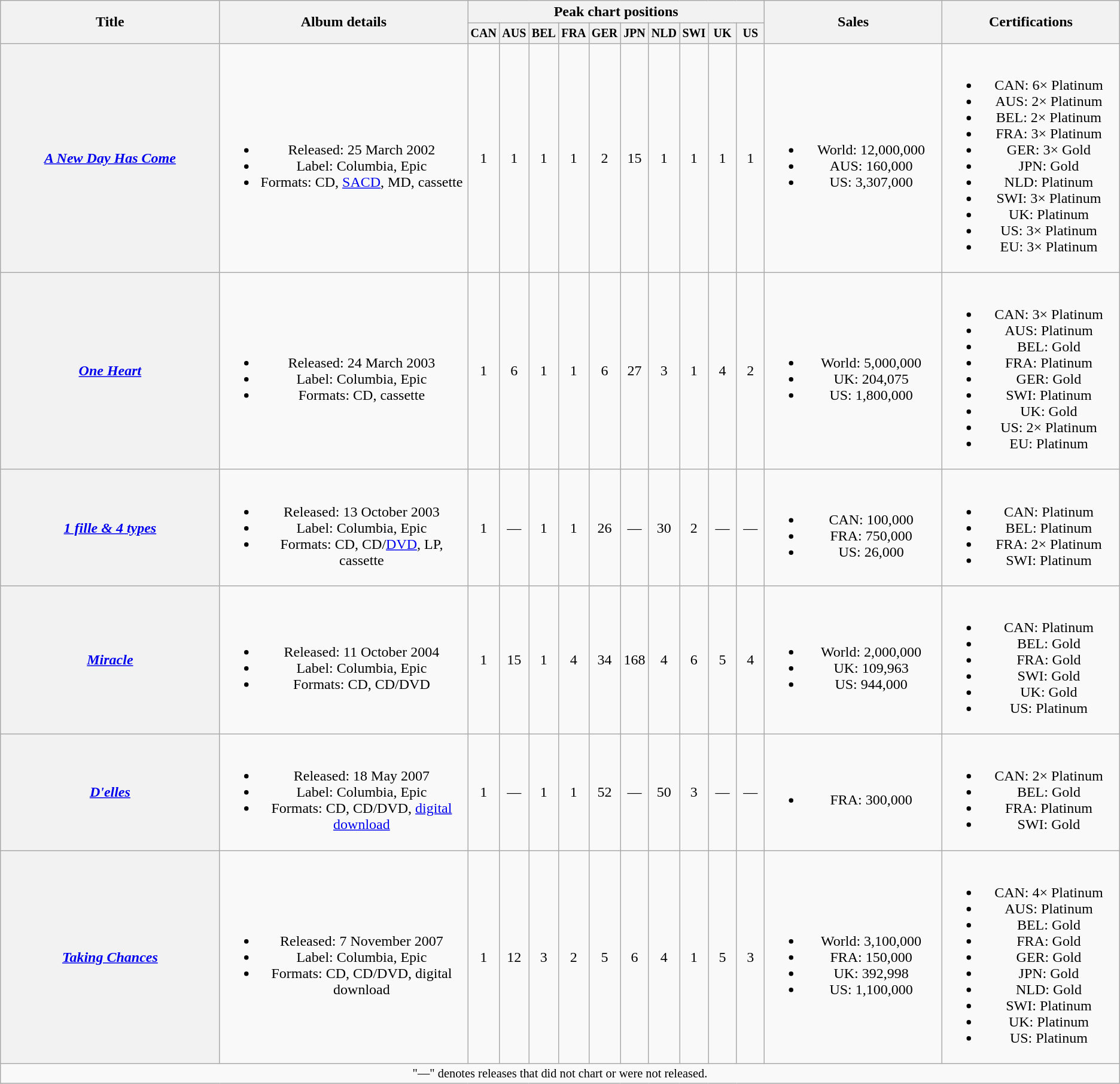<table class="wikitable plainrowheaders" style="text-align:center;">
<tr>
<th rowspan="2" style="width:15em;">Title</th>
<th rowspan="2" style="width:17em;">Album details</th>
<th colspan="10">Peak chart positions</th>
<th rowspan="2" style="width:12em;">Sales</th>
<th rowspan="2" style="width:12em;">Certifications</th>
</tr>
<tr style="font-size:smaller;">
<th style="width:25px;">CAN<br></th>
<th style="width:25px;">AUS<br></th>
<th style="width:25px;">BEL<br></th>
<th style="width:25px;">FRA<br></th>
<th style="width:25px;">GER<br></th>
<th style="width:25px;">JPN<br></th>
<th style="width:25px;">NLD<br></th>
<th style="width:25px;">SWI<br></th>
<th style="width:25px;">UK<br></th>
<th style="width:25px;">US<br></th>
</tr>
<tr>
<th scope="row"><em><a href='#'>A New Day Has Come</a></em></th>
<td><br><ul><li>Released: 25 March 2002</li><li>Label: Columbia, Epic</li><li>Formats: CD, <a href='#'>SACD</a>, MD, cassette</li></ul></td>
<td>1</td>
<td>1</td>
<td>1</td>
<td>1</td>
<td>2</td>
<td>15</td>
<td>1</td>
<td>1</td>
<td>1</td>
<td>1</td>
<td><br><ul><li>World: 12,000,000</li><li>AUS: 160,000</li><li>US: 3,307,000</li></ul></td>
<td><br><ul><li>CAN: 6× Platinum</li><li>AUS: 2× Platinum</li><li>BEL: 2× Platinum</li><li>FRA: 3× Platinum</li><li>GER: 3× Gold</li><li>JPN: Gold</li><li>NLD: Platinum</li><li>SWI: 3× Platinum</li><li>UK: Platinum</li><li>US: 3× Platinum</li><li>EU: 3× Platinum</li></ul></td>
</tr>
<tr>
<th scope="row"><em><a href='#'>One Heart</a></em></th>
<td><br><ul><li>Released: 24 March 2003</li><li>Label: Columbia, Epic</li><li>Formats: CD, cassette</li></ul></td>
<td>1</td>
<td>6</td>
<td>1</td>
<td>1</td>
<td>6</td>
<td>27</td>
<td>3</td>
<td>1</td>
<td>4</td>
<td>2</td>
<td><br><ul><li>World: 5,000,000</li><li>UK: 204,075</li><li>US: 1,800,000</li></ul></td>
<td><br><ul><li>CAN: 3× Platinum</li><li>AUS: Platinum</li><li>BEL: Gold</li><li>FRA: Platinum</li><li>GER: Gold</li><li>SWI: Platinum</li><li>UK: Gold</li><li>US: 2× Platinum</li><li>EU: Platinum</li></ul></td>
</tr>
<tr>
<th scope="row"><em><a href='#'>1 fille & 4 types</a></em></th>
<td><br><ul><li>Released: 13 October 2003</li><li>Label: Columbia, Epic</li><li>Formats: CD, CD/<a href='#'>DVD</a>, LP, cassette</li></ul></td>
<td>1</td>
<td>—</td>
<td>1</td>
<td>1</td>
<td>26</td>
<td>—</td>
<td>30</td>
<td>2</td>
<td>—</td>
<td>—</td>
<td><br><ul><li>CAN: 100,000</li><li>FRA: 750,000</li><li>US: 26,000</li></ul></td>
<td><br><ul><li>CAN: Platinum</li><li>BEL: Platinum</li><li>FRA: 2× Platinum</li><li>SWI: Platinum</li></ul></td>
</tr>
<tr>
<th scope="row"><em><a href='#'>Miracle</a></em></th>
<td><br><ul><li>Released: 11 October 2004</li><li>Label: Columbia, Epic</li><li>Formats: CD, CD/DVD</li></ul></td>
<td>1</td>
<td>15</td>
<td>1</td>
<td>4</td>
<td>34</td>
<td>168</td>
<td>4</td>
<td>6</td>
<td>5</td>
<td>4</td>
<td><br><ul><li>World: 2,000,000</li><li>UK: 109,963</li><li>US: 944,000</li></ul></td>
<td><br><ul><li>CAN: Platinum</li><li>BEL: Gold</li><li>FRA: Gold</li><li>SWI: Gold</li><li>UK: Gold</li><li>US: Platinum</li></ul></td>
</tr>
<tr>
<th scope="row"><em><a href='#'>D'elles</a></em></th>
<td><br><ul><li>Released: 18 May 2007</li><li>Label: Columbia, Epic</li><li>Formats: CD, CD/DVD, <a href='#'>digital download</a></li></ul></td>
<td>1</td>
<td>—</td>
<td>1</td>
<td>1</td>
<td>52</td>
<td>—</td>
<td>50</td>
<td>3</td>
<td>—</td>
<td>—</td>
<td><br><ul><li>FRA: 300,000</li></ul></td>
<td><br><ul><li>CAN: 2× Platinum</li><li>BEL: Gold</li><li>FRA: Platinum</li><li>SWI: Gold</li></ul></td>
</tr>
<tr>
<th scope="row"><em><a href='#'>Taking Chances</a></em></th>
<td><br><ul><li>Released: 7 November 2007</li><li>Label: Columbia, Epic</li><li>Formats: CD, CD/DVD, digital download</li></ul></td>
<td>1</td>
<td>12</td>
<td>3</td>
<td>2</td>
<td>5</td>
<td>6</td>
<td>4</td>
<td>1</td>
<td>5</td>
<td>3</td>
<td><br><ul><li>World: 3,100,000</li><li>FRA: 150,000</li><li>UK: 392,998</li><li>US: 1,100,000</li></ul></td>
<td><br><ul><li>CAN: 4× Platinum</li><li>AUS: Platinum</li><li>BEL: Gold</li><li>FRA: Gold</li><li>GER: Gold</li><li>JPN: Gold</li><li>NLD: Gold</li><li>SWI: Platinum</li><li>UK: Platinum</li><li>US: Platinum</li></ul></td>
</tr>
<tr>
<td colspan="14" style="font-size:85%">"—" denotes releases that did not chart or were not released.</td>
</tr>
</table>
